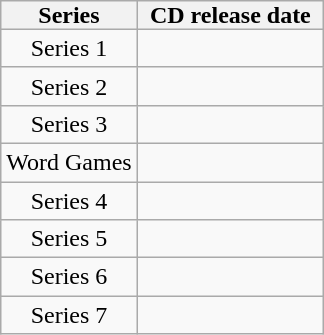<table class="wikitable">
<tr>
<th style="padding:0 8px;">Series</th>
<th style="padding:0 8px;">CD release date</th>
</tr>
<tr>
<td align="center">Series 1</td>
<td rowspan="1" align="center"></td>
</tr>
<tr>
<td align="center">Series 2</td>
<td align="center"></td>
</tr>
<tr>
<td align="center">Series 3</td>
<td align="center"></td>
</tr>
<tr>
<td align="center">Word Games</td>
<td align="center"></td>
</tr>
<tr>
<td align="center">Series 4</td>
<td align="center"></td>
</tr>
<tr>
<td align="center">Series 5</td>
<td align="center"></td>
</tr>
<tr>
<td align="center">Series 6</td>
<td align="center"></td>
</tr>
<tr>
<td align="center">Series 7</td>
<td align="center"></td>
</tr>
</table>
